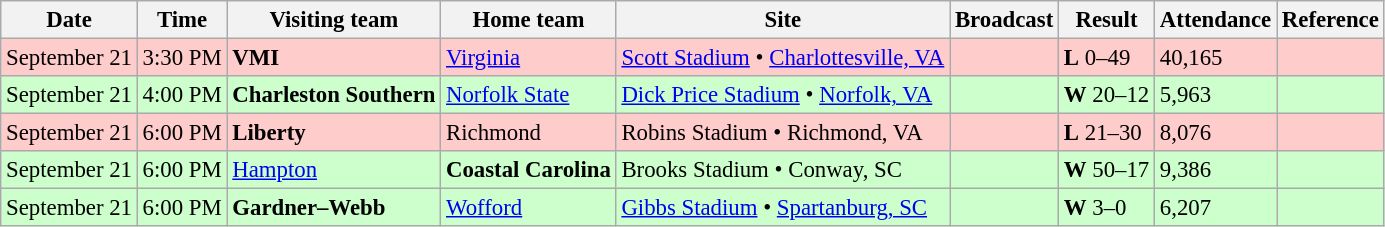<table class="wikitable" style="font-size:95%;">
<tr>
<th>Date</th>
<th>Time</th>
<th>Visiting team</th>
<th>Home team</th>
<th>Site</th>
<th>Broadcast</th>
<th>Result</th>
<th>Attendance</th>
<th class="unsortable">Reference</th>
</tr>
<tr bgcolor=ffcccc>
<td>September 21</td>
<td>3:30 PM</td>
<td><strong>VMI</strong></td>
<td><a href='#'>Virginia</a></td>
<td><a href='#'>Scott Stadium</a> • <a href='#'>Charlottesville, VA</a></td>
<td></td>
<td><strong>L</strong> 0–49</td>
<td>40,165</td>
<td></td>
</tr>
<tr bgcolor=ccffcc>
<td>September 21</td>
<td>4:00 PM</td>
<td><strong>Charleston Southern</strong></td>
<td><a href='#'>Norfolk State</a></td>
<td><a href='#'>Dick Price Stadium</a> • <a href='#'>Norfolk, VA</a></td>
<td></td>
<td><strong>W</strong> 20–12</td>
<td>5,963</td>
<td></td>
</tr>
<tr bgcolor=ffcccc>
<td>September 21</td>
<td>6:00 PM</td>
<td><strong>Liberty</strong></td>
<td>Richmond</td>
<td>Robins Stadium • Richmond, VA</td>
<td></td>
<td><strong>L</strong> 21–30</td>
<td>8,076</td>
<td></td>
</tr>
<tr bgcolor=ccffcc>
<td>September 21</td>
<td>6:00 PM</td>
<td><a href='#'>Hampton</a></td>
<td><strong>Coastal Carolina</strong></td>
<td>Brooks Stadium • Conway, SC</td>
<td></td>
<td><strong>W</strong> 50–17</td>
<td>9,386</td>
<td></td>
</tr>
<tr bgcolor=ccffcc>
<td>September 21</td>
<td>6:00 PM</td>
<td><strong>Gardner–Webb</strong></td>
<td><a href='#'>Wofford</a></td>
<td><a href='#'>Gibbs Stadium</a> • <a href='#'>Spartanburg, SC</a></td>
<td></td>
<td><strong>W</strong> 3–0</td>
<td>6,207</td>
<td></td>
</tr>
</table>
